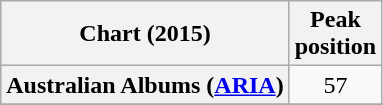<table class="wikitable sortable plainrowheaders" style="text-align:center;">
<tr>
<th scope="col">Chart (2015)</th>
<th scope="col">Peak<br>position</th>
</tr>
<tr>
<th scope="row">Australian Albums (<a href='#'>ARIA</a>)</th>
<td>57</td>
</tr>
<tr>
</tr>
<tr>
</tr>
<tr>
</tr>
<tr>
</tr>
<tr>
</tr>
<tr>
</tr>
<tr>
</tr>
<tr>
</tr>
<tr>
</tr>
<tr>
</tr>
<tr>
</tr>
<tr>
</tr>
<tr>
</tr>
<tr>
</tr>
<tr>
</tr>
<tr>
</tr>
<tr>
</tr>
</table>
